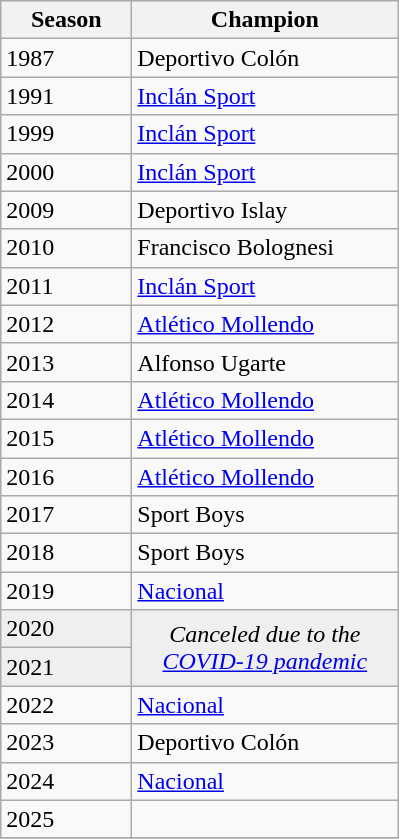<table class="wikitable sortable">
<tr>
<th width=80px>Season</th>
<th width=170px>Champion</th>
</tr>
<tr>
<td>1987</td>
<td>Deportivo Colón</td>
</tr>
<tr>
<td>1991</td>
<td><a href='#'>Inclán Sport</a></td>
</tr>
<tr>
<td>1999</td>
<td><a href='#'>Inclán Sport</a></td>
</tr>
<tr>
<td>2000</td>
<td><a href='#'>Inclán Sport</a></td>
</tr>
<tr>
<td>2009</td>
<td>Deportivo Islay</td>
</tr>
<tr>
<td>2010</td>
<td>Francisco Bolognesi</td>
</tr>
<tr>
<td>2011</td>
<td><a href='#'>Inclán Sport</a></td>
</tr>
<tr>
<td>2012</td>
<td><a href='#'>Atlético Mollendo</a></td>
</tr>
<tr>
<td>2013</td>
<td>Alfonso Ugarte</td>
</tr>
<tr>
<td>2014</td>
<td><a href='#'>Atlético Mollendo</a></td>
</tr>
<tr>
<td>2015</td>
<td><a href='#'>Atlético Mollendo</a></td>
</tr>
<tr>
<td>2016</td>
<td><a href='#'>Atlético Mollendo</a></td>
</tr>
<tr>
<td>2017</td>
<td>Sport Boys</td>
</tr>
<tr>
<td>2018</td>
<td>Sport Boys</td>
</tr>
<tr>
<td>2019</td>
<td><a href='#'>Nacional</a></td>
</tr>
<tr bgcolor=#efefef>
<td>2020</td>
<td rowspan=2 colspan="1" align=center><em>Canceled due to the <a href='#'>COVID-19 pandemic</a></em></td>
</tr>
<tr bgcolor=#efefef>
<td>2021</td>
</tr>
<tr>
<td>2022</td>
<td><a href='#'>Nacional</a></td>
</tr>
<tr>
<td>2023</td>
<td>Deportivo Colón</td>
</tr>
<tr>
<td>2024</td>
<td><a href='#'>Nacional</a></td>
</tr>
<tr>
<td>2025</td>
<td></td>
</tr>
<tr>
</tr>
</table>
